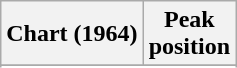<table class="wikitable sortable plainrowheaders" style="text-align:center">
<tr>
<th scope="col">Chart (1964)</th>
<th scope="col">Peak<br> position</th>
</tr>
<tr>
</tr>
<tr>
</tr>
</table>
